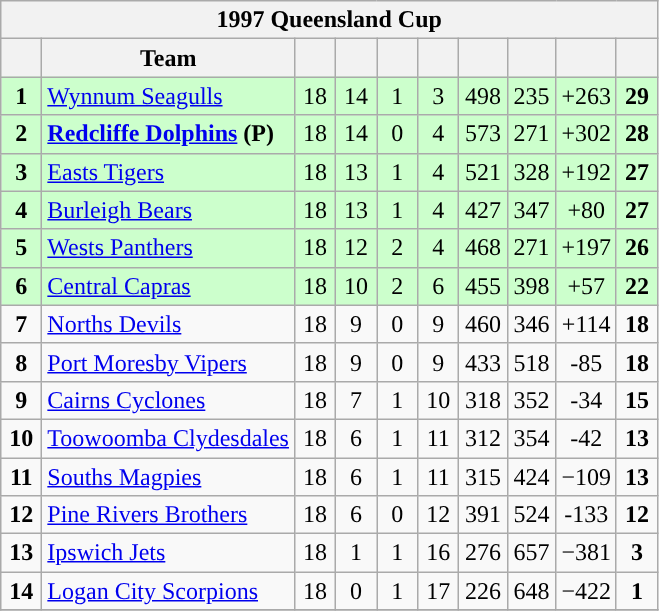<table class="wikitable" style="text-align:center;">
<tr>
<th colspan="11">1997 Queensland Cup</th>
</tr>
<tr>
<th width="20"></th>
<th>Team</th>
<th width="20"></th>
<th width="20"></th>
<th width="20"></th>
<th width="20"></th>
<th width="25"></th>
<th width="25"></th>
<th width="30"></th>
<th width="20"></th>
</tr>
<tr style="background: #ccffcc;">
<td><strong>1</strong></td>
<td style="text-align:left;"> <a href='#'>Wynnum Seagulls</a></td>
<td>18</td>
<td>14</td>
<td>1</td>
<td>3</td>
<td>498</td>
<td>235</td>
<td>+263</td>
<td><strong>29</strong></td>
</tr>
<tr style="background: #ccffcc;">
<td><strong>2</strong></td>
<td style="text-align:left;"> <strong><a href='#'>Redcliffe Dolphins</a> (P)</strong></td>
<td>18</td>
<td>14</td>
<td>0</td>
<td>4</td>
<td>573</td>
<td>271</td>
<td>+302</td>
<td><strong>28</strong></td>
</tr>
<tr style="background: #ccffcc;">
<td><strong>3</strong></td>
<td style="text-align:left;"> <a href='#'>Easts Tigers</a></td>
<td>18</td>
<td>13</td>
<td>1</td>
<td>4</td>
<td>521</td>
<td>328</td>
<td>+192</td>
<td><strong>27</strong></td>
</tr>
<tr style="background: #ccffcc;">
<td><strong>4</strong></td>
<td style="text-align:left;"> <a href='#'>Burleigh Bears</a></td>
<td>18</td>
<td>13</td>
<td>1</td>
<td>4</td>
<td>427</td>
<td>347</td>
<td>+80</td>
<td><strong>27</strong></td>
</tr>
<tr style="background: #ccffcc;">
<td><strong>5</strong></td>
<td style="text-align:left;"> <a href='#'>Wests Panthers</a></td>
<td>18</td>
<td>12</td>
<td>2</td>
<td>4</td>
<td>468</td>
<td>271</td>
<td>+197</td>
<td><strong>26</strong></td>
</tr>
<tr style="background: #ccffcc;">
<td><strong>6</strong></td>
<td style="text-align:left;"> <a href='#'>Central Capras</a></td>
<td>18</td>
<td>10</td>
<td>2</td>
<td>6</td>
<td>455</td>
<td>398</td>
<td>+57</td>
<td><strong>22</strong></td>
</tr>
<tr style="background:">
<td><strong>7</strong></td>
<td style="text-align:left;"> <a href='#'>Norths Devils</a></td>
<td>18</td>
<td>9</td>
<td>0</td>
<td>9</td>
<td>460</td>
<td>346</td>
<td>+114</td>
<td><strong>18</strong></td>
</tr>
<tr style="background:">
<td><strong>8</strong></td>
<td style="text-align:left;"> <a href='#'>Port Moresby Vipers</a></td>
<td>18</td>
<td>9</td>
<td>0</td>
<td>9</td>
<td>433</td>
<td>518</td>
<td>-85</td>
<td><strong>18</strong></td>
</tr>
<tr style="background:">
<td><strong>9</strong></td>
<td style="text-align:left;"> <a href='#'>Cairns Cyclones</a></td>
<td>18</td>
<td>7</td>
<td>1</td>
<td>10</td>
<td>318</td>
<td>352</td>
<td>-34</td>
<td><strong>15</strong></td>
</tr>
<tr style="background:">
<td><strong>10</strong></td>
<td style="text-align:left;"> <a href='#'>Toowoomba Clydesdales</a></td>
<td>18</td>
<td>6</td>
<td>1</td>
<td>11</td>
<td>312</td>
<td>354</td>
<td>-42</td>
<td><strong>13</strong></td>
</tr>
<tr style="background:">
<td><strong>11</strong></td>
<td style="text-align:left;"> <a href='#'>Souths Magpies</a></td>
<td>18</td>
<td>6</td>
<td>1</td>
<td>11</td>
<td>315</td>
<td>424</td>
<td>−109</td>
<td><strong>13</strong></td>
</tr>
<tr style="background:">
<td><strong>12</strong></td>
<td style="text-align:left;"> <a href='#'>Pine Rivers Brothers</a></td>
<td>18</td>
<td>6</td>
<td>0</td>
<td>12</td>
<td>391</td>
<td>524</td>
<td>-133</td>
<td><strong>12</strong></td>
</tr>
<tr style="background:">
<td><strong>13</strong></td>
<td style="text-align:left;"> <a href='#'>Ipswich Jets</a></td>
<td>18</td>
<td>1</td>
<td>1</td>
<td>16</td>
<td>276</td>
<td>657</td>
<td>−381</td>
<td><strong>3</strong></td>
</tr>
<tr style="background:">
<td><strong>14</strong></td>
<td style="text-align:left;"> <a href='#'>Logan City Scorpions</a></td>
<td>18</td>
<td>0</td>
<td>1</td>
<td>17</td>
<td>226</td>
<td>648</td>
<td>−422</td>
<td><strong>1</strong></td>
</tr>
<tr style="background:">
</tr>
</table>
